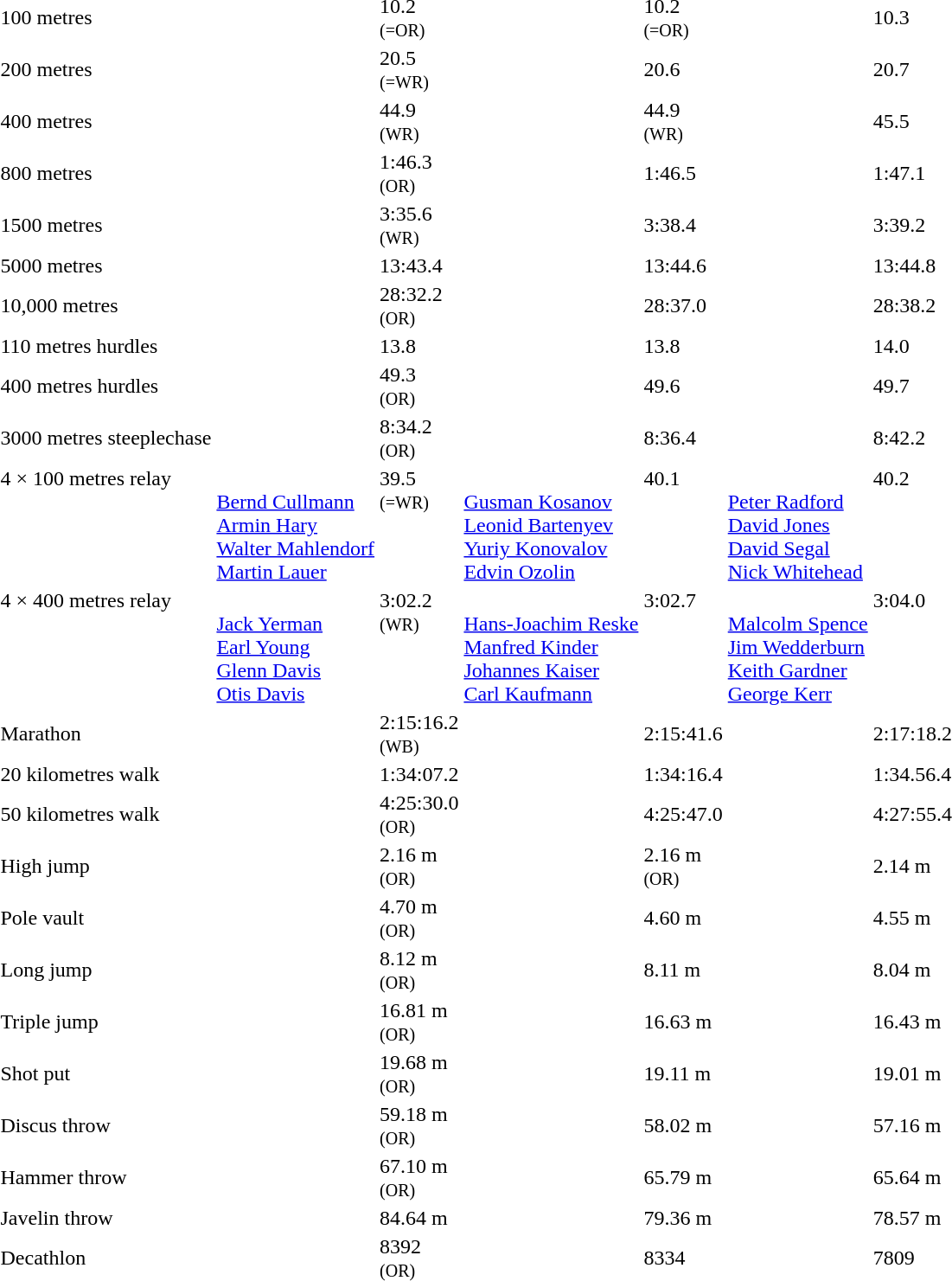<table>
<tr>
<td>100 metres<br></td>
<td></td>
<td>10.2<br><small>(=OR)</small></td>
<td></td>
<td>10.2<br><small>(=OR)</small></td>
<td></td>
<td>10.3</td>
</tr>
<tr>
<td>200 metres<br></td>
<td></td>
<td>20.5<br><small>(=WR)</small></td>
<td></td>
<td>20.6</td>
<td></td>
<td>20.7</td>
</tr>
<tr>
<td>400 metres<br></td>
<td></td>
<td>44.9<br><small>(WR)</small></td>
<td></td>
<td>44.9<br><small>(WR)</small></td>
<td></td>
<td>45.5</td>
</tr>
<tr>
<td>800 metres<br></td>
<td></td>
<td>1:46.3<br><small>(OR)</small></td>
<td></td>
<td>1:46.5</td>
<td></td>
<td>1:47.1</td>
</tr>
<tr>
<td>1500 metres<br></td>
<td></td>
<td>3:35.6<br><small>(WR)</small></td>
<td></td>
<td>3:38.4</td>
<td></td>
<td>3:39.2</td>
</tr>
<tr>
<td>5000 metres<br></td>
<td></td>
<td>13:43.4</td>
<td></td>
<td>13:44.6</td>
<td></td>
<td>13:44.8</td>
</tr>
<tr>
<td>10,000 metres<br></td>
<td></td>
<td>28:32.2<br><small>(OR)</small></td>
<td></td>
<td>28:37.0</td>
<td></td>
<td>28:38.2</td>
</tr>
<tr>
<td>110 metres hurdles<br></td>
<td></td>
<td>13.8</td>
<td></td>
<td>13.8</td>
<td></td>
<td>14.0</td>
</tr>
<tr>
<td>400 metres hurdles<br></td>
<td></td>
<td>49.3<br><small>(OR)</small></td>
<td></td>
<td>49.6</td>
<td></td>
<td>49.7</td>
</tr>
<tr>
<td>3000 metres steeplechase<br></td>
<td></td>
<td>8:34.2<br><small>(OR)</small></td>
<td></td>
<td>8:36.4</td>
<td></td>
<td>8:42.2</td>
</tr>
<tr valign="top">
<td>4 × 100 metres relay<br></td>
<td><br><a href='#'>Bernd Cullmann</a><br><a href='#'>Armin Hary</a><br><a href='#'>Walter Mahlendorf</a><br><a href='#'>Martin Lauer</a></td>
<td>39.5<br><small>(=WR)</small></td>
<td><br><a href='#'>Gusman Kosanov</a><br><a href='#'>Leonid Bartenyev</a><br><a href='#'>Yuriy Konovalov</a><br><a href='#'>Edvin Ozolin</a></td>
<td>40.1</td>
<td><br><a href='#'>Peter Radford</a><br><a href='#'>David Jones</a><br><a href='#'>David Segal</a><br><a href='#'>Nick Whitehead</a></td>
<td>40.2</td>
</tr>
<tr valign="top">
<td>4 × 400 metres relay<br></td>
<td><br><a href='#'>Jack Yerman</a><br><a href='#'>Earl Young</a><br><a href='#'>Glenn Davis</a><br><a href='#'>Otis Davis</a></td>
<td>3:02.2<br><small>(WR)</small></td>
<td><br><a href='#'>Hans-Joachim Reske</a><br><a href='#'>Manfred Kinder</a><br><a href='#'>Johannes Kaiser</a><br><a href='#'>Carl Kaufmann</a></td>
<td>3:02.7</td>
<td><br><a href='#'>Malcolm Spence</a><br><a href='#'>Jim Wedderburn</a><br><a href='#'>Keith Gardner</a><br><a href='#'>George Kerr</a></td>
<td>3:04.0</td>
</tr>
<tr>
<td>Marathon<br></td>
<td></td>
<td>2:15:16.2<br><small>(WB)</small></td>
<td></td>
<td>2:15:41.6</td>
<td></td>
<td>2:17:18.2</td>
</tr>
<tr>
<td>20 kilometres walk<br></td>
<td></td>
<td>1:34:07.2</td>
<td></td>
<td>1:34:16.4</td>
<td></td>
<td>1:34.56.4</td>
</tr>
<tr>
<td>50 kilometres walk<br></td>
<td></td>
<td>4:25:30.0<br><small>(OR)</small></td>
<td></td>
<td>4:25:47.0</td>
<td></td>
<td>4:27:55.4</td>
</tr>
<tr>
<td>High jump<br></td>
<td></td>
<td>2.16 m<br><small>(OR)</small></td>
<td></td>
<td>2.16 m<br><small>(OR)</small></td>
<td></td>
<td>2.14 m</td>
</tr>
<tr>
<td>Pole vault<br></td>
<td></td>
<td>4.70 m<br><small>(OR)</small></td>
<td></td>
<td>4.60 m</td>
<td></td>
<td>4.55 m</td>
</tr>
<tr>
<td>Long jump<br></td>
<td></td>
<td>8.12 m<br><small>(OR)</small></td>
<td></td>
<td>8.11 m</td>
<td></td>
<td>8.04 m</td>
</tr>
<tr>
<td>Triple jump<br></td>
<td></td>
<td>16.81 m<br><small>(OR)</small></td>
<td></td>
<td>16.63 m</td>
<td></td>
<td>16.43 m</td>
</tr>
<tr>
<td>Shot put<br></td>
<td></td>
<td>19.68 m<br><small>(OR)</small></td>
<td></td>
<td>19.11 m</td>
<td></td>
<td>19.01 m</td>
</tr>
<tr>
<td>Discus throw<br></td>
<td></td>
<td>59.18 m<br><small>(OR)</small></td>
<td></td>
<td>58.02 m</td>
<td></td>
<td>57.16 m</td>
</tr>
<tr>
<td>Hammer throw<br></td>
<td></td>
<td>67.10 m<br><small>(OR)</small></td>
<td></td>
<td>65.79 m</td>
<td></td>
<td>65.64 m</td>
</tr>
<tr>
<td>Javelin throw<br></td>
<td></td>
<td>84.64 m</td>
<td></td>
<td>79.36 m</td>
<td></td>
<td>78.57 m</td>
</tr>
<tr>
<td>Decathlon<br></td>
<td></td>
<td>8392<br><small>(OR)</small></td>
<td></td>
<td>8334</td>
<td></td>
<td>7809</td>
</tr>
</table>
